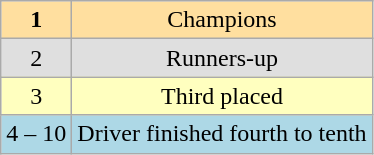<table class="wikitable" align="center">
<tr align="center">
<td style="background:#ffdf9f;"><strong>1</strong></td>
<td style="background:#ffdf9f;">Champions</td>
</tr>
<tr align="center">
<td style="background:#dfdfdf;">2</td>
<td style="background:#dfdfdf;">Runners-up</td>
</tr>
<tr align="center">
<td style="background:#ffffbf;">3</td>
<td style="background:#ffffbf;">Third placed</td>
</tr>
<tr align="center">
<td style="background:lightblue;">4 – 10</td>
<td style="background:lightblue;">Driver finished fourth to tenth</td>
</tr>
</table>
